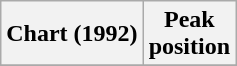<table class="wikitable sortable plainrowheaders" style="text-align:center">
<tr>
<th scope="col">Chart (1992)</th>
<th scope="col">Peak<br>position</th>
</tr>
<tr>
</tr>
</table>
